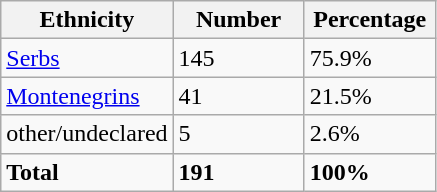<table class="wikitable">
<tr>
<th width="100px">Ethnicity</th>
<th width="80px">Number</th>
<th width="80px">Percentage</th>
</tr>
<tr>
<td><a href='#'>Serbs</a></td>
<td>145</td>
<td>75.9%</td>
</tr>
<tr>
<td><a href='#'>Montenegrins</a></td>
<td>41</td>
<td>21.5%</td>
</tr>
<tr>
<td>other/undeclared</td>
<td>5</td>
<td>2.6%</td>
</tr>
<tr>
<td><strong>Total</strong></td>
<td><strong>191</strong></td>
<td><strong>100%</strong></td>
</tr>
</table>
